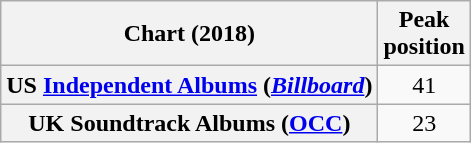<table class="wikitable sortable plainrowheaders" style="text-align:center">
<tr>
<th scope="col">Chart (2018)</th>
<th scope="col">Peak<br>position</th>
</tr>
<tr>
<th scope="row">US <a href='#'>Independent Albums</a> (<a href='#'><em>Billboard</em></a>)</th>
<td>41</td>
</tr>
<tr>
<th scope="row">UK Soundtrack Albums (<a href='#'>OCC</a>)</th>
<td>23</td>
</tr>
</table>
